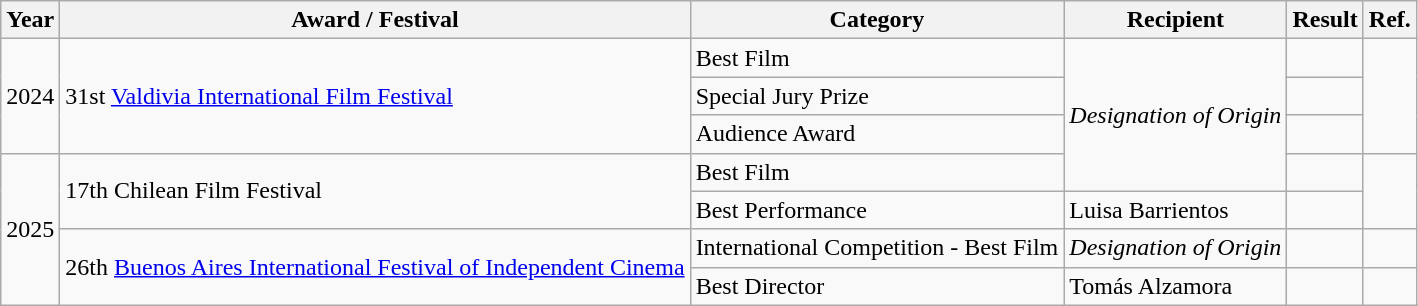<table class="wikitable">
<tr>
<th>Year</th>
<th>Award / Festival</th>
<th>Category</th>
<th>Recipient</th>
<th>Result</th>
<th>Ref.</th>
</tr>
<tr>
<td rowspan="3">2024</td>
<td rowspan="3">31st <a href='#'>Valdivia International Film Festival</a></td>
<td>Best Film</td>
<td rowspan="4"><em>Designation of Origin</em></td>
<td></td>
<td rowspan="3"></td>
</tr>
<tr>
<td>Special Jury Prize</td>
<td></td>
</tr>
<tr>
<td>Audience Award</td>
<td></td>
</tr>
<tr>
<td rowspan="4">2025</td>
<td rowspan="2">17th Chilean Film Festival</td>
<td>Best Film</td>
<td></td>
<td rowspan="2"></td>
</tr>
<tr>
<td>Best Performance</td>
<td>Luisa Barrientos</td>
<td></td>
</tr>
<tr>
<td rowspan="2">26th <a href='#'>Buenos Aires International Festival of Independent Cinema</a></td>
<td>International Competition - Best Film</td>
<td><em>Designation of Origin</em></td>
<td></td>
<td></td>
</tr>
<tr>
<td>Best Director</td>
<td>Tomás Alzamora</td>
<td></td>
<td></td>
</tr>
</table>
